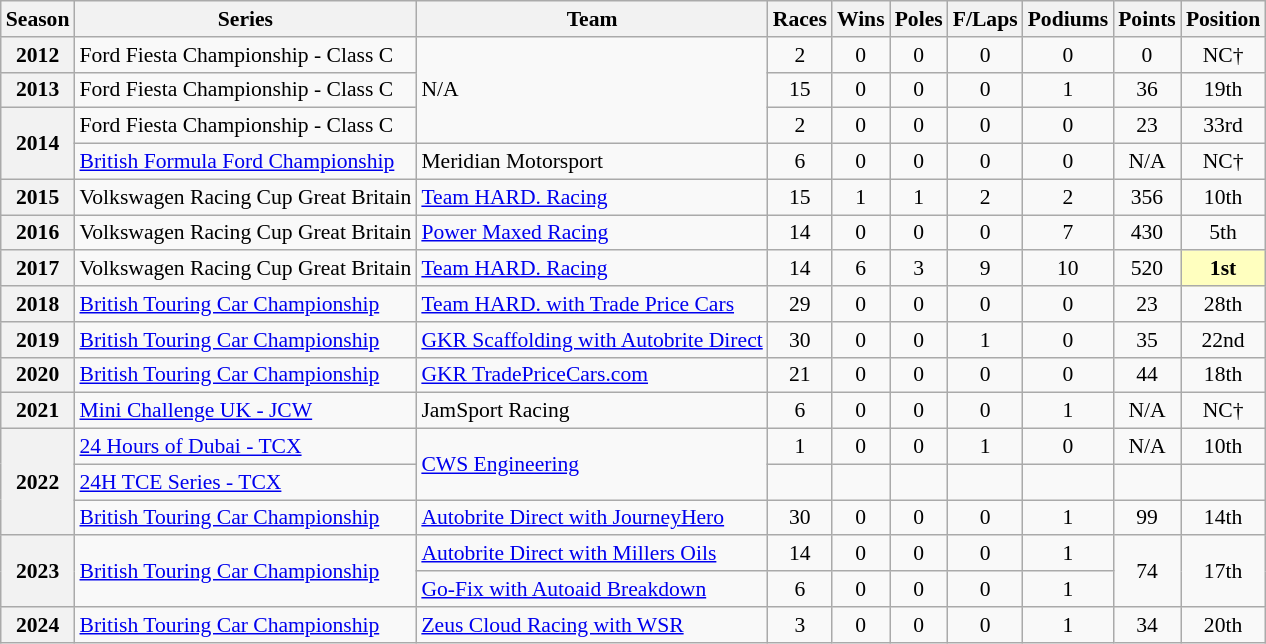<table class="wikitable" style="font-size: 90%; text-align:center">
<tr>
<th>Season</th>
<th>Series</th>
<th>Team</th>
<th>Races</th>
<th>Wins</th>
<th>Poles</th>
<th>F/Laps</th>
<th>Podiums</th>
<th>Points</th>
<th>Position</th>
</tr>
<tr>
<th>2012</th>
<td align=left>Ford Fiesta Championship - Class C</td>
<td rowspan="3" align=left>N/A</td>
<td>2</td>
<td>0</td>
<td>0</td>
<td>0</td>
<td>0</td>
<td>0</td>
<td>NC†</td>
</tr>
<tr>
<th>2013</th>
<td align=left>Ford Fiesta Championship - Class C</td>
<td>15</td>
<td>0</td>
<td>0</td>
<td>0</td>
<td>1</td>
<td>36</td>
<td>19th</td>
</tr>
<tr>
<th rowspan="2">2014</th>
<td align=left>Ford Fiesta Championship - Class C</td>
<td>2</td>
<td>0</td>
<td>0</td>
<td>0</td>
<td>0</td>
<td>23</td>
<td>33rd</td>
</tr>
<tr>
<td align=left><a href='#'>British Formula Ford Championship</a></td>
<td align="left">Meridian Motorsport</td>
<td>6</td>
<td>0</td>
<td>0</td>
<td>0</td>
<td>0</td>
<td>N/A</td>
<td>NC†</td>
</tr>
<tr>
<th>2015</th>
<td align=left>Volkswagen Racing Cup Great Britain</td>
<td align=left><a href='#'>Team HARD. Racing</a></td>
<td>15</td>
<td>1</td>
<td>1</td>
<td>2</td>
<td>2</td>
<td>356</td>
<td>10th</td>
</tr>
<tr>
<th>2016</th>
<td align=left>Volkswagen Racing Cup Great Britain</td>
<td align="left"><a href='#'>Power Maxed Racing</a></td>
<td>14</td>
<td>0</td>
<td>0</td>
<td>0</td>
<td>7</td>
<td>430</td>
<td>5th</td>
</tr>
<tr>
<th>2017</th>
<td align=left>Volkswagen Racing Cup Great Britain</td>
<td align=left><a href='#'>Team HARD. Racing</a></td>
<td>14</td>
<td>6</td>
<td>3</td>
<td>9</td>
<td>10</td>
<td>520</td>
<td style="background:#FFFFBF;"><strong>1st</strong></td>
</tr>
<tr>
<th>2018</th>
<td align=left><a href='#'>British Touring Car Championship</a></td>
<td align=left><a href='#'>Team HARD. with Trade Price Cars</a></td>
<td>29</td>
<td>0</td>
<td>0</td>
<td>0</td>
<td>0</td>
<td>23</td>
<td>28th</td>
</tr>
<tr>
<th>2019</th>
<td align=left><a href='#'>British Touring Car Championship</a></td>
<td align=left><a href='#'>GKR Scaffolding with Autobrite Direct</a></td>
<td>30</td>
<td>0</td>
<td>0</td>
<td>1</td>
<td>0</td>
<td>35</td>
<td>22nd</td>
</tr>
<tr>
<th>2020</th>
<td align=left><a href='#'>British Touring Car Championship</a></td>
<td align=left><a href='#'>GKR TradePriceCars.com</a></td>
<td>21</td>
<td>0</td>
<td>0</td>
<td>0</td>
<td>0</td>
<td>44</td>
<td>18th</td>
</tr>
<tr>
<th>2021</th>
<td align=left><a href='#'>Mini Challenge UK - JCW</a></td>
<td align=left>JamSport Racing</td>
<td>6</td>
<td>0</td>
<td>0</td>
<td>0</td>
<td>1</td>
<td>N/A</td>
<td>NC†</td>
</tr>
<tr>
<th rowspan="3">2022</th>
<td align=left><a href='#'>24 Hours of Dubai - TCX</a></td>
<td rowspan="2" align="left"><a href='#'>CWS Engineering</a></td>
<td>1</td>
<td>0</td>
<td>0</td>
<td>1</td>
<td>0</td>
<td>N/A</td>
<td>10th</td>
</tr>
<tr>
<td align=left><a href='#'>24H TCE Series - TCX</a></td>
<td></td>
<td></td>
<td></td>
<td></td>
<td></td>
<td></td>
<td></td>
</tr>
<tr>
<td align=left><a href='#'>British Touring Car Championship</a></td>
<td align=left><a href='#'>Autobrite Direct with JourneyHero</a></td>
<td>30</td>
<td>0</td>
<td>0</td>
<td>0</td>
<td>1</td>
<td>99</td>
<td>14th</td>
</tr>
<tr>
<th rowspan="2">2023</th>
<td rowspan="2" align="left"><a href='#'>British Touring Car Championship</a></td>
<td align=left><a href='#'>Autobrite Direct with Millers Oils</a></td>
<td>14</td>
<td>0</td>
<td>0</td>
<td>0</td>
<td>1</td>
<td rowspan=2>74</td>
<td rowspan=2>17th</td>
</tr>
<tr>
<td align=left><a href='#'>Go-Fix with Autoaid Breakdown</a></td>
<td>6</td>
<td>0</td>
<td>0</td>
<td>0</td>
<td>1</td>
</tr>
<tr>
<th>2024</th>
<td align=left><a href='#'>British Touring Car Championship</a></td>
<td align=left><a href='#'>Zeus Cloud Racing with WSR</a></td>
<td>3</td>
<td>0</td>
<td>0</td>
<td>0</td>
<td>1</td>
<td>34</td>
<td>20th</td>
</tr>
</table>
